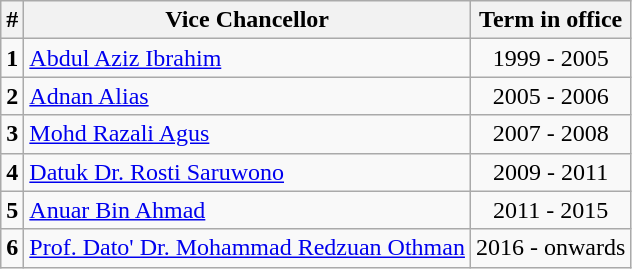<table class="wikitable">
<tr>
<th><strong>#</strong></th>
<th><strong>Vice Chancellor</strong></th>
<th><strong>Term in office</strong></th>
</tr>
<tr>
<td><strong>1</strong></td>
<td><a href='#'>Abdul Aziz Ibrahim</a></td>
<td align=center>1999 - 2005</td>
</tr>
<tr>
<td><strong>2</strong></td>
<td><a href='#'>Adnan Alias</a></td>
<td align=center>2005 - 2006</td>
</tr>
<tr>
<td><strong>3</strong></td>
<td><a href='#'>Mohd Razali Agus</a></td>
<td align=center>2007 - 2008</td>
</tr>
<tr>
<td><strong>4</strong></td>
<td><a href='#'>Datuk Dr. Rosti Saruwono</a></td>
<td align=center>2009 - 2011</td>
</tr>
<tr>
<td><strong>5</strong></td>
<td><a href='#'>Anuar Bin Ahmad</a></td>
<td align=center>2011 - 2015</td>
</tr>
<tr>
<td><strong>6</strong></td>
<td><a href='#'>Prof. Dato' Dr. Mohammad Redzuan Othman</a></td>
<td align=center>2016 - onwards</td>
</tr>
</table>
